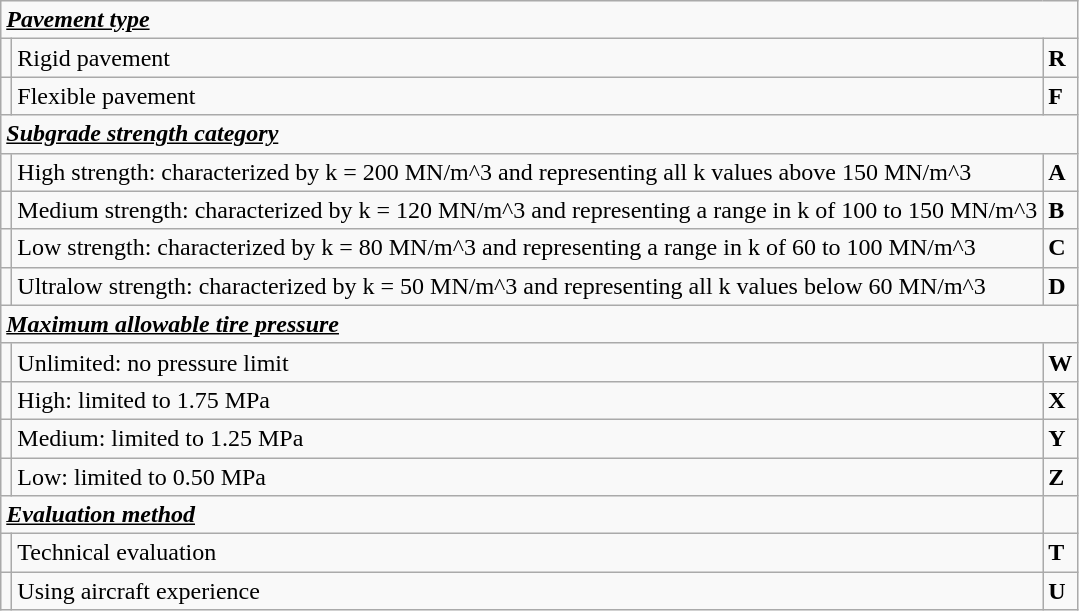<table class="wikitable">
<tr>
<td colspan="3"><u><strong><em>Pavement  type</em></strong></u></td>
</tr>
<tr>
<td></td>
<td>Rigid pavement</td>
<td><strong>R</strong></td>
</tr>
<tr>
<td></td>
<td>Flexible pavement</td>
<td><strong>F</strong></td>
</tr>
<tr>
<td colspan="3"><u><strong><em>Subgrade  strength category</em></strong></u></td>
</tr>
<tr>
<td></td>
<td>High strength: characterized by k = 200 MN/m^3 and  representing all k values above 150 MN/m^3</td>
<td><strong>A</strong></td>
</tr>
<tr>
<td></td>
<td>Medium strength: characterized by k = 120 MN/m^3 and  representing a range in k of 100 to 150 MN/m^3</td>
<td><strong>B</strong></td>
</tr>
<tr>
<td></td>
<td>Low strength: characterized by k = 80 MN/m^3 and  representing a range in k of 60 to 100 MN/m^3</td>
<td><strong>C</strong></td>
</tr>
<tr>
<td></td>
<td>Ultralow strength: characterized by k = 50 MN/m^3  and representing all k values below 60 MN/m^3</td>
<td><strong>D</strong></td>
</tr>
<tr>
<td colspan="3"><u><strong><em>Maximum  allowable tire pressure</em></strong></u></td>
</tr>
<tr>
<td></td>
<td>Unlimited: no pressure limit</td>
<td><strong>W</strong></td>
</tr>
<tr>
<td></td>
<td>High: limited to 1.75 MPa</td>
<td><strong>X</strong></td>
</tr>
<tr>
<td></td>
<td>Medium: limited to 1.25 MPa</td>
<td><strong>Y</strong></td>
</tr>
<tr>
<td></td>
<td>Low: limited to 0.50 MPa</td>
<td><strong>Z</strong></td>
</tr>
<tr>
<td colspan="2"><u><strong><em>Evaluation method</em></strong></u></td>
<td></td>
</tr>
<tr>
<td></td>
<td>Technical evaluation</td>
<td><strong>T</strong></td>
</tr>
<tr>
<td></td>
<td>Using aircraft experience</td>
<td><strong>U</strong></td>
</tr>
</table>
